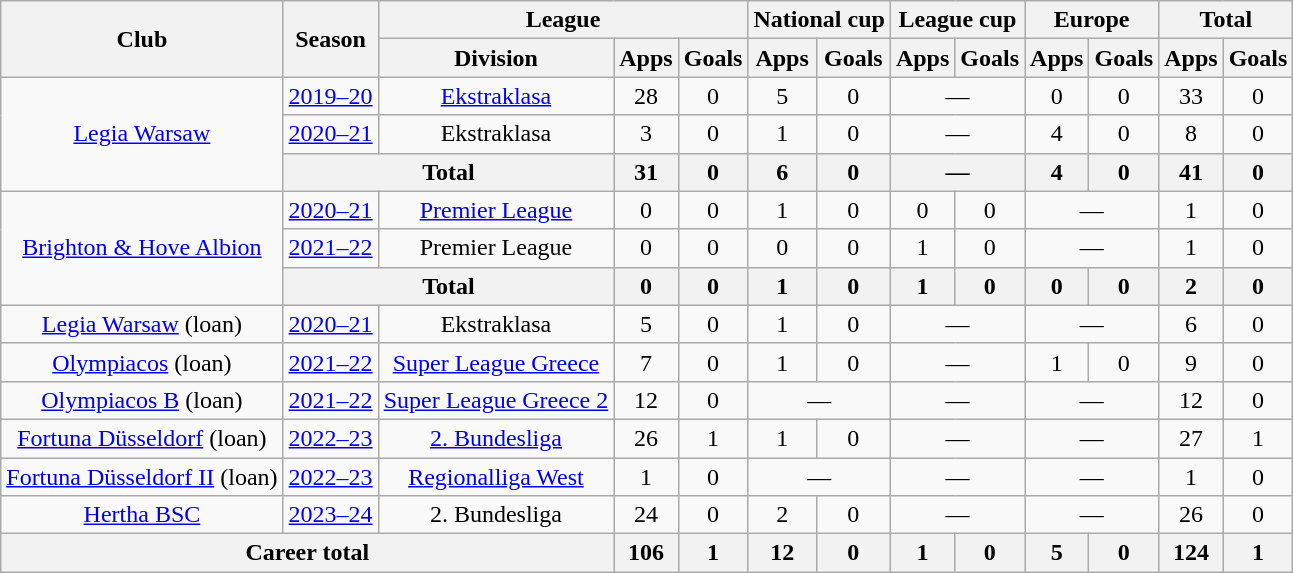<table class="wikitable" style="text-align:center">
<tr>
<th rowspan="2">Club</th>
<th rowspan="2">Season</th>
<th colspan="3">League</th>
<th colspan="2">National cup</th>
<th colspan="2">League cup</th>
<th colspan="2">Europe</th>
<th colspan="2">Total</th>
</tr>
<tr>
<th>Division</th>
<th>Apps</th>
<th>Goals</th>
<th>Apps</th>
<th>Goals</th>
<th>Apps</th>
<th>Goals</th>
<th>Apps</th>
<th>Goals</th>
<th>Apps</th>
<th>Goals</th>
</tr>
<tr>
<td rowspan="3"><a href='#'>Legia Warsaw</a></td>
<td><a href='#'>2019–20</a></td>
<td><a href='#'>Ekstraklasa</a></td>
<td>28</td>
<td>0</td>
<td>5</td>
<td>0</td>
<td colspan="2">—</td>
<td>0</td>
<td>0</td>
<td>33</td>
<td>0</td>
</tr>
<tr>
<td><a href='#'>2020–21</a></td>
<td>Ekstraklasa</td>
<td>3</td>
<td>0</td>
<td>1</td>
<td>0</td>
<td colspan="2">—</td>
<td>4</td>
<td>0</td>
<td>8</td>
<td>0</td>
</tr>
<tr>
<th colspan="2">Total</th>
<th>31</th>
<th>0</th>
<th>6</th>
<th>0</th>
<th colspan="2">—</th>
<th>4</th>
<th>0</th>
<th>41</th>
<th>0</th>
</tr>
<tr>
<td rowspan="3"><a href='#'>Brighton & Hove Albion</a></td>
<td><a href='#'>2020–21</a></td>
<td><a href='#'>Premier League</a></td>
<td>0</td>
<td>0</td>
<td>1</td>
<td>0</td>
<td>0</td>
<td>0</td>
<td colspan="2">—</td>
<td>1</td>
<td>0</td>
</tr>
<tr>
<td><a href='#'>2021–22</a></td>
<td>Premier League</td>
<td>0</td>
<td>0</td>
<td>0</td>
<td>0</td>
<td>1</td>
<td>0</td>
<td colspan="2">—</td>
<td>1</td>
<td>0</td>
</tr>
<tr>
<th colspan="2">Total</th>
<th>0</th>
<th>0</th>
<th>1</th>
<th>0</th>
<th>1</th>
<th>0</th>
<th>0</th>
<th>0</th>
<th>2</th>
<th>0</th>
</tr>
<tr>
<td><a href='#'>Legia Warsaw</a> (loan)</td>
<td><a href='#'>2020–21</a></td>
<td>Ekstraklasa</td>
<td>5</td>
<td>0</td>
<td>1</td>
<td>0</td>
<td colspan="2">—</td>
<td colspan="2">—</td>
<td>6</td>
<td>0</td>
</tr>
<tr>
<td><a href='#'>Olympiacos</a> (loan)</td>
<td><a href='#'>2021–22</a></td>
<td><a href='#'>Super League Greece</a></td>
<td>7</td>
<td>0</td>
<td>1</td>
<td>0</td>
<td colspan="2">—</td>
<td>1</td>
<td>0</td>
<td>9</td>
<td>0</td>
</tr>
<tr>
<td><a href='#'>Olympiacos B</a> (loan)</td>
<td><a href='#'>2021–22</a></td>
<td><a href='#'>Super League Greece 2</a></td>
<td>12</td>
<td>0</td>
<td colspan="2">—</td>
<td colspan="2">—</td>
<td colspan="2">—</td>
<td>12</td>
<td>0</td>
</tr>
<tr>
<td><a href='#'>Fortuna Düsseldorf</a> (loan)</td>
<td><a href='#'>2022–23</a></td>
<td><a href='#'>2. Bundesliga</a></td>
<td>26</td>
<td>1</td>
<td>1</td>
<td>0</td>
<td colspan="2">—</td>
<td colspan="2">—</td>
<td>27</td>
<td>1</td>
</tr>
<tr>
<td><a href='#'>Fortuna Düsseldorf II</a> (loan)</td>
<td><a href='#'>2022–23</a></td>
<td><a href='#'>Regionalliga West</a></td>
<td>1</td>
<td>0</td>
<td colspan="2">—</td>
<td colspan="2">—</td>
<td colspan="2">—</td>
<td>1</td>
<td>0</td>
</tr>
<tr>
<td><a href='#'>Hertha BSC</a></td>
<td><a href='#'>2023–24</a></td>
<td>2. Bundesliga</td>
<td>24</td>
<td>0</td>
<td>2</td>
<td>0</td>
<td colspan="2">—</td>
<td colspan="2">—</td>
<td>26</td>
<td>0</td>
</tr>
<tr>
<th colspan="3">Career total</th>
<th>106</th>
<th>1</th>
<th>12</th>
<th>0</th>
<th>1</th>
<th>0</th>
<th>5</th>
<th>0</th>
<th>124</th>
<th>1</th>
</tr>
</table>
